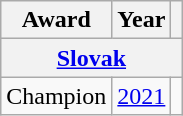<table class="wikitable">
<tr>
<th>Award</th>
<th>Year</th>
<th></th>
</tr>
<tr>
<th colspan="3"><a href='#'>Slovak</a></th>
</tr>
<tr>
<td>Champion</td>
<td><a href='#'>2021</a></td>
<td></td>
</tr>
</table>
